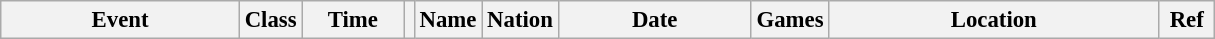<table class="wikitable" style="font-size: 95%;">
<tr>
<th style="width:10em">Event</th>
<th>Class</th>
<th style="width:4em">Time</th>
<th class="unsortable"></th>
<th>Name</th>
<th>Nation</th>
<th style="width:8em">Date</th>
<th>Games</th>
<th style="width:14em">Location</th>
<th style="width:2em">Ref<br>

</th>
</tr>
</table>
